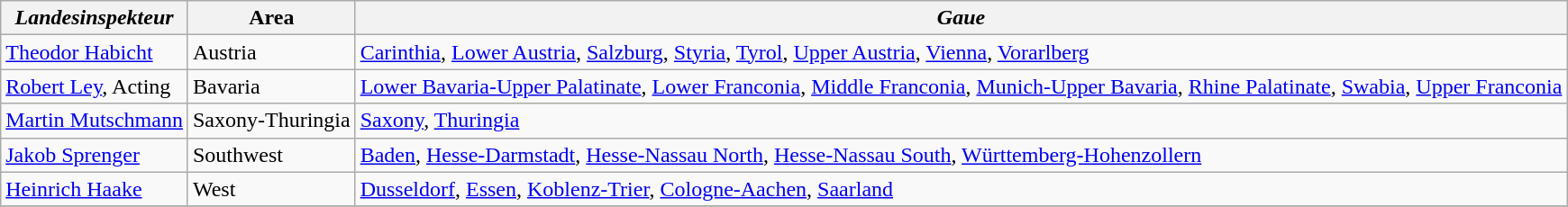<table class="wikitable">
<tr>
<th><em>Landesinspekteur</em></th>
<th>Area</th>
<th><em>Gaue</em></th>
</tr>
<tr>
<td><a href='#'>Theodor Habicht</a></td>
<td>Austria</td>
<td><a href='#'>Carinthia</a>, <a href='#'>Lower Austria</a>, <a href='#'>Salzburg</a>, <a href='#'>Styria</a>, <a href='#'>Tyrol</a>, <a href='#'>Upper Austria</a>, <a href='#'>Vienna</a>, <a href='#'>Vorarlberg</a></td>
</tr>
<tr>
<td><a href='#'>Robert Ley</a>, Acting</td>
<td>Bavaria</td>
<td><a href='#'>Lower Bavaria-Upper Palatinate</a>, <a href='#'>Lower Franconia</a>, <a href='#'>Middle Franconia</a>, <a href='#'>Munich-Upper Bavaria</a>, <a href='#'>Rhine Palatinate</a>, <a href='#'>Swabia</a>, <a href='#'>Upper Franconia</a></td>
</tr>
<tr>
<td><a href='#'>Martin Mutschmann</a></td>
<td>Saxony-Thuringia</td>
<td><a href='#'>Saxony</a>, <a href='#'>Thuringia</a></td>
</tr>
<tr>
<td><a href='#'>Jakob Sprenger</a></td>
<td>Southwest</td>
<td><a href='#'>Baden</a>, <a href='#'>Hesse-Darmstadt</a>, <a href='#'>Hesse-Nassau North</a>, <a href='#'>Hesse-Nassau South</a>, <a href='#'>Württemberg-Hohenzollern</a></td>
</tr>
<tr>
<td><a href='#'>Heinrich Haake </a></td>
<td>West</td>
<td><a href='#'>Dusseldorf</a>, <a href='#'>Essen</a>, <a href='#'>Koblenz-Trier</a>, <a href='#'>Cologne-Aachen</a>, <a href='#'>Saarland</a></td>
</tr>
<tr>
</tr>
</table>
